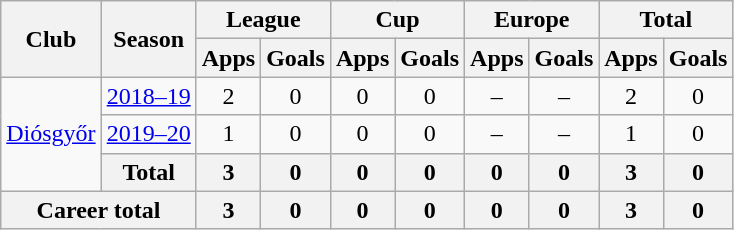<table class="wikitable" style="text-align: center;">
<tr>
<th rowspan="2">Club</th>
<th rowspan="2">Season</th>
<th colspan="2">League</th>
<th colspan="2">Cup</th>
<th colspan="2">Europe</th>
<th colspan="2">Total</th>
</tr>
<tr>
<th>Apps</th>
<th>Goals</th>
<th>Apps</th>
<th>Goals</th>
<th>Apps</th>
<th>Goals</th>
<th>Apps</th>
<th>Goals</th>
</tr>
<tr>
<td rowspan="3"><a href='#'>Diósgyőr</a></td>
<td><a href='#'>2018–19</a></td>
<td>2</td>
<td>0</td>
<td>0</td>
<td>0</td>
<td>–</td>
<td>–</td>
<td>2</td>
<td>0</td>
</tr>
<tr>
<td><a href='#'>2019–20</a></td>
<td>1</td>
<td>0</td>
<td>0</td>
<td>0</td>
<td>–</td>
<td>–</td>
<td>1</td>
<td>0</td>
</tr>
<tr>
<th>Total</th>
<th>3</th>
<th>0</th>
<th>0</th>
<th>0</th>
<th>0</th>
<th>0</th>
<th>3</th>
<th>0</th>
</tr>
<tr>
<th colspan="2">Career total</th>
<th>3</th>
<th>0</th>
<th>0</th>
<th>0</th>
<th>0</th>
<th>0</th>
<th>3</th>
<th>0</th>
</tr>
</table>
